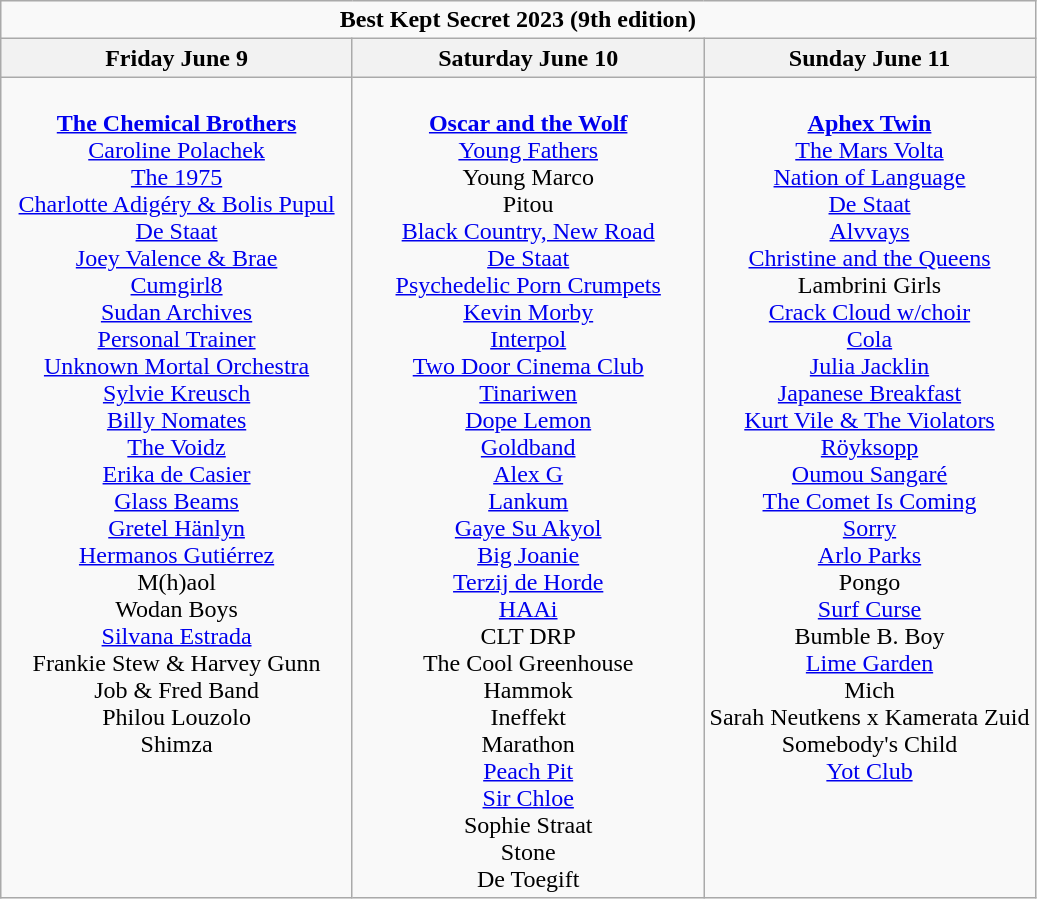<table class="wikitable">
<tr>
<td colspan="3" align="center"><strong>Best Kept Secret 2023 (9th edition)</strong></td>
</tr>
<tr>
<th>Friday June 9</th>
<th>Saturday June 10</th>
<th>Sunday June 11</th>
</tr>
<tr>
<td valign="top" align="center" width=34%><br><strong><a href='#'>The Chemical Brothers</a></strong>
<br><a href='#'>Caroline Polachek</a>
<br><a href='#'>The 1975</a>
<br><a href='#'>Charlotte Adigéry & Bolis Pupul</a>
<br><a href='#'>De Staat</a>
<br><a href='#'>Joey Valence & Brae</a>
<br><a href='#'>Cumgirl8</a>
<br><a href='#'>Sudan Archives</a>
<br><a href='#'>Personal Trainer</a>
<br><a href='#'>Unknown Mortal Orchestra</a>
<br><a href='#'>Sylvie Kreusch</a>
<br><a href='#'>Billy Nomates</a>
<br><a href='#'>The Voidz</a>
<br><a href='#'>Erika de Casier</a>
<br><a href='#'>Glass Beams</a>
<br><a href='#'>Gretel Hänlyn</a>
<br><a href='#'>Hermanos Gutiérrez</a>
<br>M(h)aol
<br>Wodan Boys
<br><a href='#'>Silvana Estrada</a>
<br>Frankie Stew & Harvey Gunn
<br>Job & Fred Band
<br>Philou Louzolo
<br>Shimza</td>
<td valign="top" align="center" width=34%><br><strong><a href='#'>Oscar and the Wolf</a></strong>
<br><a href='#'>Young Fathers</a>
<br>Young Marco
<br>Pitou
<br><a href='#'>Black Country, New Road</a>
<br><a href='#'>De Staat</a>
<br><a href='#'>Psychedelic Porn Crumpets</a>
<br><a href='#'>Kevin Morby</a>
<br><a href='#'>Interpol</a>
<br><a href='#'>Two Door Cinema Club</a>
<br><a href='#'>Tinariwen</a>
<br><a href='#'>Dope Lemon</a>
<br><a href='#'>Goldband</a>
<br><a href='#'>Alex G</a>
<br><a href='#'>Lankum</a>
<br><a href='#'>Gaye Su Akyol</a>
<br><a href='#'>Big Joanie</a>
<br><a href='#'>Terzij de Horde</a>
<br><a href='#'>HAAi</a>
<br>CLT DRP
<br>The Cool Greenhouse
<br>Hammok
<br>Ineffekt
<br>Marathon
<br><a href='#'>Peach Pit</a>
<br><a href='#'>Sir Chloe</a>
<br>Sophie Straat
<br>Stone
<br>De Toegift</td>
<td valign="top" align="center" width=34%><br><strong><a href='#'>Aphex Twin</a></strong>
<br><a href='#'>The Mars Volta</a>
<br><a href='#'>Nation of Language</a>
<br><a href='#'>De Staat</a>
<br><a href='#'>Alvvays</a>
<br><a href='#'>Christine and the Queens</a>
<br>Lambrini Girls
<br><a href='#'>Crack Cloud w/choir</a>
<br><a href='#'>Cola</a>
<br><a href='#'>Julia Jacklin</a>
<br><a href='#'>Japanese Breakfast</a>
<br><a href='#'>Kurt Vile & The Violators</a>
<br><a href='#'>Röyksopp</a>
<br><a href='#'>Oumou Sangaré</a>
<br><a href='#'>The Comet Is Coming</a>
<br><a href='#'>Sorry</a>
<br><a href='#'>Arlo Parks</a>
<br>Pongo
<br><a href='#'>Surf Curse</a>
<br>Bumble B. Boy
<br><a href='#'>Lime Garden</a>
<br>Mich
<br>Sarah Neutkens x Kamerata Zuid
<br>Somebody's Child
<br><a href='#'>Yot Club</a></td>
</tr>
</table>
